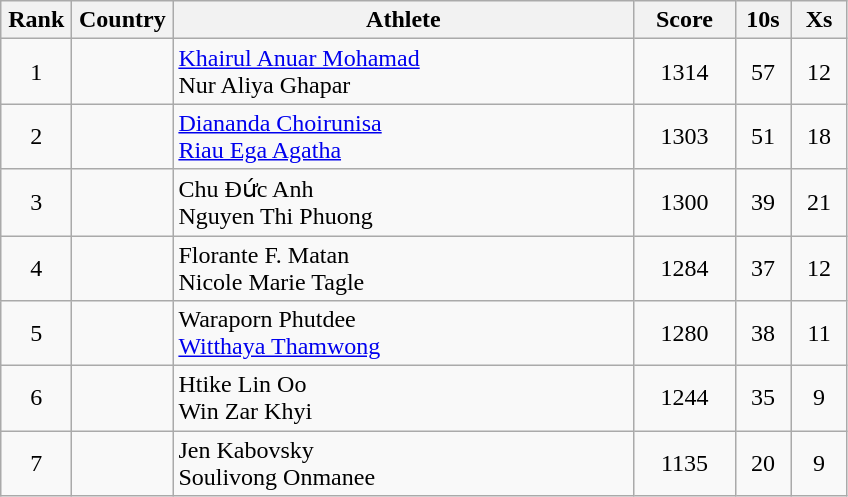<table class=wikitable style="text-align:center">
<tr>
<th width=40>Rank</th>
<th width=60>Country</th>
<th width=300>Athlete</th>
<th width=60>Score</th>
<th width=30>10s</th>
<th width=30>Xs</th>
</tr>
<tr>
<td>1</td>
<td></td>
<td align=left><a href='#'>Khairul Anuar Mohamad</a><br>Nur Aliya Ghapar</td>
<td>1314</td>
<td>57</td>
<td>12</td>
</tr>
<tr>
<td>2</td>
<td></td>
<td align=left><a href='#'>Diananda Choirunisa</a><br><a href='#'>Riau Ega Agatha</a></td>
<td>1303</td>
<td>51</td>
<td>18</td>
</tr>
<tr>
<td>3</td>
<td></td>
<td align=left>Chu Đức Anh<br>Nguyen Thi Phuong</td>
<td>1300</td>
<td>39</td>
<td>21</td>
</tr>
<tr>
<td>4</td>
<td></td>
<td align=left>Florante F. Matan<br>Nicole Marie Tagle</td>
<td>1284</td>
<td>37</td>
<td>12</td>
</tr>
<tr>
<td>5</td>
<td></td>
<td align=left>Waraporn Phutdee<br><a href='#'>Witthaya Thamwong</a></td>
<td>1280</td>
<td>38</td>
<td>11</td>
</tr>
<tr>
<td>6</td>
<td></td>
<td align=left>Htike Lin Oo<br>Win Zar Khyi</td>
<td>1244</td>
<td>35</td>
<td>9</td>
</tr>
<tr>
<td>7</td>
<td></td>
<td align=left>Jen Kabovsky<br>Soulivong Onmanee</td>
<td>1135</td>
<td>20</td>
<td>9</td>
</tr>
</table>
